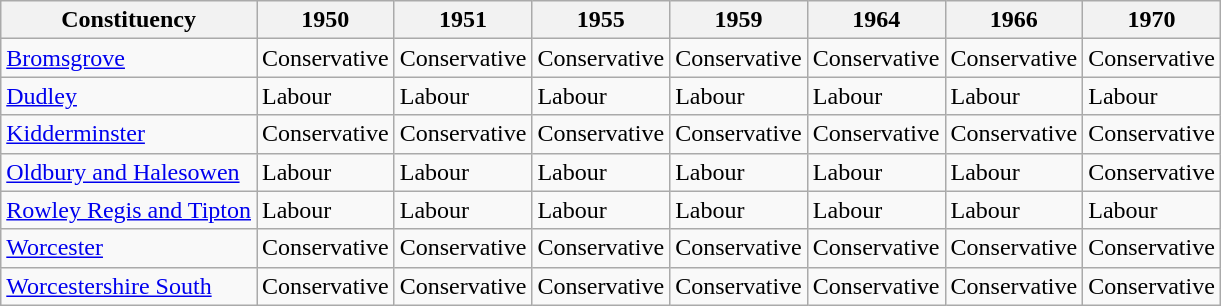<table class="wikitable sortable">
<tr>
<th>Constituency</th>
<th>1950</th>
<th>1951</th>
<th>1955</th>
<th>1959</th>
<th>1964</th>
<th>1966</th>
<th>1970</th>
</tr>
<tr>
<td><a href='#'>Bromsgrove</a></td>
<td bgcolor=>Conservative</td>
<td bgcolor=>Conservative</td>
<td bgcolor=>Conservative</td>
<td bgcolor=>Conservative</td>
<td bgcolor=>Conservative</td>
<td bgcolor=>Conservative</td>
<td bgcolor=>Conservative</td>
</tr>
<tr>
<td><a href='#'>Dudley</a></td>
<td bgcolor=>Labour</td>
<td bgcolor=>Labour</td>
<td bgcolor=>Labour</td>
<td bgcolor=>Labour</td>
<td bgcolor=>Labour</td>
<td bgcolor=>Labour</td>
<td bgcolor=>Labour</td>
</tr>
<tr>
<td><a href='#'>Kidderminster</a></td>
<td bgcolor=>Conservative</td>
<td bgcolor=>Conservative</td>
<td bgcolor=>Conservative</td>
<td bgcolor=>Conservative</td>
<td bgcolor=>Conservative</td>
<td bgcolor=>Conservative</td>
<td bgcolor=>Conservative</td>
</tr>
<tr>
<td><a href='#'>Oldbury and Halesowen</a></td>
<td bgcolor=>Labour</td>
<td bgcolor=>Labour</td>
<td bgcolor=>Labour</td>
<td bgcolor=>Labour</td>
<td bgcolor=>Labour</td>
<td bgcolor=>Labour</td>
<td bgcolor=>Conservative</td>
</tr>
<tr>
<td><a href='#'>Rowley Regis and Tipton</a></td>
<td bgcolor=>Labour</td>
<td bgcolor=>Labour</td>
<td bgcolor=>Labour</td>
<td bgcolor=>Labour</td>
<td bgcolor=>Labour</td>
<td bgcolor=>Labour</td>
<td bgcolor=>Labour</td>
</tr>
<tr>
<td><a href='#'>Worcester</a></td>
<td bgcolor=>Conservative</td>
<td bgcolor=>Conservative</td>
<td bgcolor=>Conservative</td>
<td bgcolor=>Conservative</td>
<td bgcolor=>Conservative</td>
<td bgcolor=>Conservative</td>
<td bgcolor=>Conservative</td>
</tr>
<tr>
<td><a href='#'>Worcestershire South</a></td>
<td bgcolor=>Conservative</td>
<td bgcolor=>Conservative</td>
<td bgcolor=>Conservative</td>
<td bgcolor=>Conservative</td>
<td bgcolor=>Conservative</td>
<td bgcolor=>Conservative</td>
<td bgcolor=>Conservative</td>
</tr>
</table>
